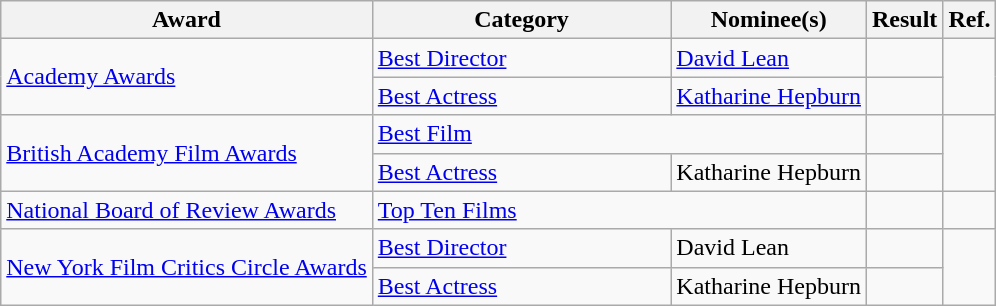<table class="wikitable plainrowheaders">
<tr>
<th>Award</th>
<th style="width: 30%">Category</th>
<th>Nominee(s)</th>
<th>Result</th>
<th>Ref.</th>
</tr>
<tr>
<td rowspan="2"><a href='#'>Academy Awards</a></td>
<td><a href='#'>Best Director</a></td>
<td><a href='#'>David Lean</a></td>
<td></td>
<td align="center" rowspan="2"></td>
</tr>
<tr>
<td><a href='#'>Best Actress</a></td>
<td><a href='#'>Katharine Hepburn</a></td>
<td></td>
</tr>
<tr>
<td rowspan="2"><a href='#'>British Academy Film Awards</a></td>
<td colspan="2"><a href='#'>Best Film</a></td>
<td></td>
<td align="center" rowspan="2"></td>
</tr>
<tr>
<td><a href='#'>Best Actress</a></td>
<td>Katharine Hepburn</td>
<td></td>
</tr>
<tr>
<td><a href='#'>National Board of Review Awards</a></td>
<td colspan="2"><a href='#'>Top Ten Films</a></td>
<td></td>
<td align="center"></td>
</tr>
<tr>
<td rowspan="2"><a href='#'>New York Film Critics Circle Awards</a></td>
<td><a href='#'>Best Director</a></td>
<td>David Lean</td>
<td></td>
<td align="center" rowspan="2"></td>
</tr>
<tr>
<td><a href='#'>Best Actress</a></td>
<td>Katharine Hepburn</td>
<td></td>
</tr>
</table>
